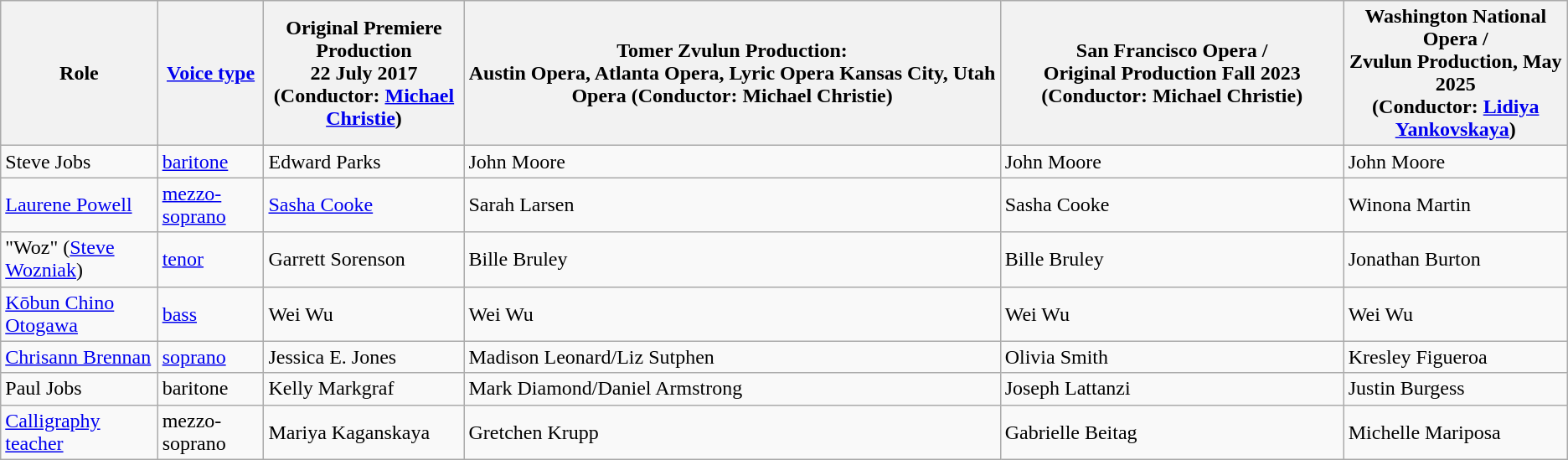<table class="wikitable">
<tr>
<th>Role</th>
<th><a href='#'>Voice type</a></th>
<th>Original Premiere Production<br>22 July 2017<br>(Conductor: <a href='#'>Michael Christie</a>)</th>
<th>Tomer Zvulun Production:<br>Austin Opera, Atlanta Opera, 
Lyric Opera Kansas City, 
Utah Opera
(Conductor: Michael Christie)</th>
<th>San Francisco Opera /<br>Original Production
Fall 2023
(Conductor: Michael Christie)</th>
<th>Washington National Opera /<br>Zvulun Production, 
May 2025<br>(Conductor: <a href='#'>Lidiya Yankovskaya</a>)</th>
</tr>
<tr>
<td>Steve Jobs</td>
<td><a href='#'>baritone</a></td>
<td>Edward Parks</td>
<td>John Moore</td>
<td>John Moore</td>
<td>John Moore</td>
</tr>
<tr>
<td><a href='#'>Laurene Powell</a></td>
<td><a href='#'>mezzo-soprano</a></td>
<td><a href='#'>Sasha Cooke</a></td>
<td>Sarah Larsen</td>
<td>Sasha Cooke</td>
<td>Winona Martin</td>
</tr>
<tr>
<td>"Woz" (<a href='#'>Steve Wozniak</a>)</td>
<td><a href='#'>tenor</a></td>
<td>Garrett Sorenson</td>
<td>Bille Bruley</td>
<td>Bille Bruley</td>
<td>Jonathan Burton</td>
</tr>
<tr>
<td><a href='#'>Kōbun Chino Otogawa</a></td>
<td><a href='#'>bass</a></td>
<td>Wei Wu</td>
<td>Wei Wu</td>
<td>Wei Wu</td>
<td>Wei Wu</td>
</tr>
<tr>
<td><a href='#'>Chrisann Brennan</a></td>
<td><a href='#'>soprano</a></td>
<td>Jessica E. Jones</td>
<td>Madison Leonard/Liz Sutphen</td>
<td>Olivia Smith</td>
<td>Kresley Figueroa</td>
</tr>
<tr>
<td>Paul Jobs</td>
<td>baritone</td>
<td>Kelly Markgraf</td>
<td>Mark Diamond/Daniel Armstrong</td>
<td>Joseph Lattanzi</td>
<td>Justin Burgess</td>
</tr>
<tr>
<td><a href='#'>Calligraphy</a> <a href='#'>teacher</a></td>
<td>mezzo-soprano</td>
<td>Mariya Kaganskaya</td>
<td>Gretchen Krupp</td>
<td>Gabrielle Beitag</td>
<td>Michelle Mariposa</td>
</tr>
</table>
